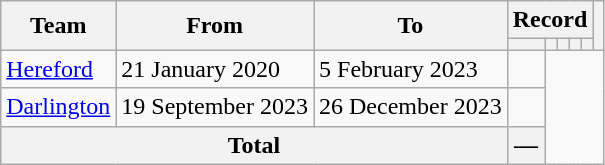<table class="wikitable" style="text-align: center">
<tr>
<th rowspan="2">Team</th>
<th rowspan="2">From</th>
<th rowspan="2">To</th>
<th colspan="5">Record</th>
<th rowspan="2"></th>
</tr>
<tr>
<th></th>
<th></th>
<th></th>
<th></th>
<th></th>
</tr>
<tr>
<td align=left><a href='#'>Hereford</a></td>
<td align=left>21 January 2020</td>
<td align=left>5 February 2023<br></td>
<td></td>
</tr>
<tr>
<td align=left><a href='#'>Darlington</a></td>
<td align=left>19 September 2023</td>
<td align=left>26 December 2023<br></td>
<td></td>
</tr>
<tr>
<th colspan="3">Total<br></th>
<th>—</th>
</tr>
</table>
